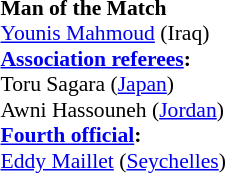<table width=50% style="font-size: 90%">
<tr>
<td><br><strong>Man of the Match</strong>
<br><a href='#'>Younis Mahmoud</a> (Iraq)<br><strong><a href='#'>Association referees</a>:</strong>
<br>Toru Sagara (<a href='#'>Japan</a>)
<br>Awni Hassouneh (<a href='#'>Jordan</a>)
<br><strong><a href='#'>Fourth official</a>:</strong>
<br><a href='#'>Eddy Maillet</a> (<a href='#'>Seychelles</a>)</td>
</tr>
</table>
